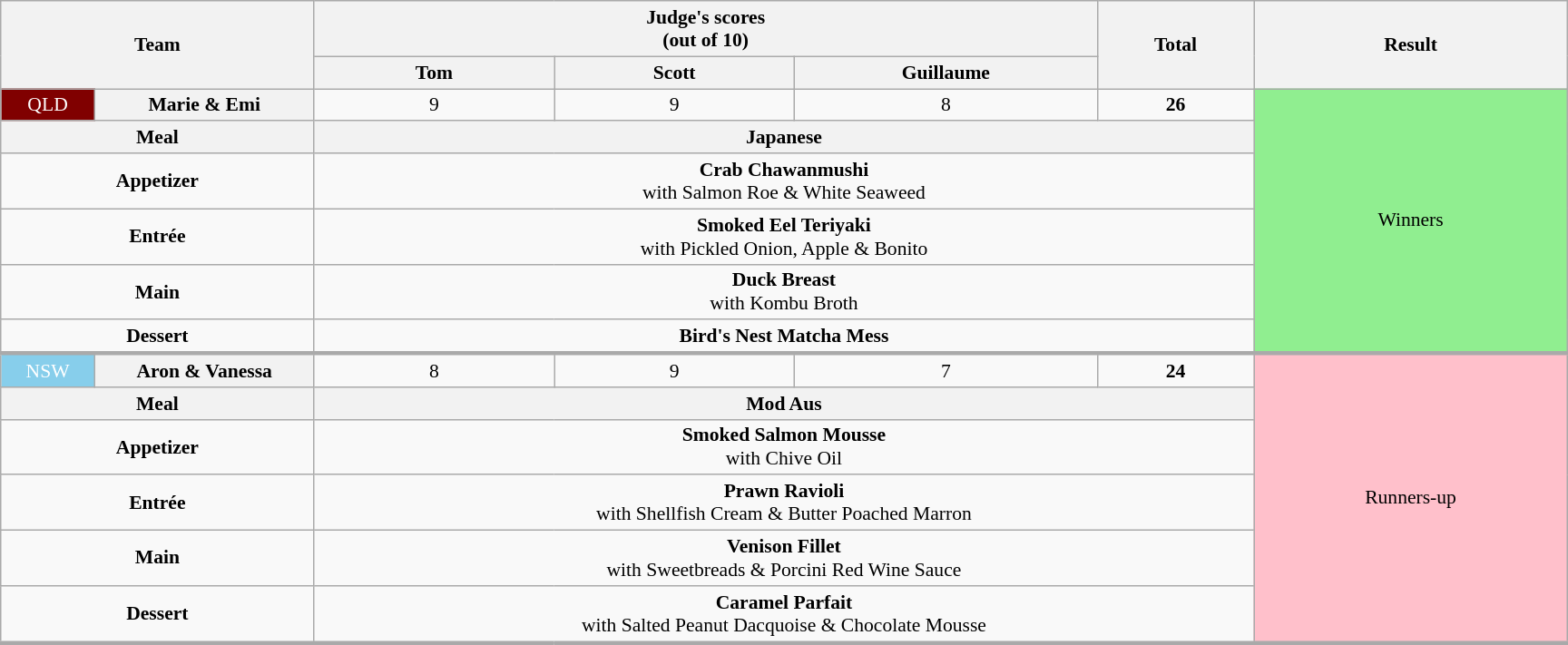<table class="wikitable plainrowheaders" style="text-align:center; font-size:90%; width:80em;">
<tr>
<th rowspan="2" style="width:20%;" colspan="2" >Team</th>
<th colspan="3" style="width:50%;" >Judge's scores<br>(out of 10)</th>
<th rowspan="2" style="width:10%;" >Total<br></th>
<th rowspan="2" style="width:20%;" >Result</th>
</tr>
<tr>
<th style="width:50px;">Tom</th>
<th style="width:50px;">Scott</th>
<th style="width:50px;">Guillaume</th>
</tr>
<tr>
<td style="background:maroon; color:white;">QLD</td>
<th style="width:14%" scope="row">Marie & Emi</th>
<td>9</td>
<td>9</td>
<td>8</td>
<td><strong>26</strong></td>
<td rowspan="6" bgcolor="lightgreen">Winners</td>
</tr>
<tr>
<th colspan="2">Meal</th>
<th colspan="4">Japanese</th>
</tr>
<tr>
<td colspan="2"><strong>Appetizer</strong></td>
<td colspan="4"><strong>Crab Chawanmushi</strong><br>with Salmon Roe & White Seaweed</td>
</tr>
<tr>
<td colspan="2"><strong>Entrée</strong></td>
<td colspan="4"><strong>Smoked Eel Teriyaki</strong><br>with Pickled Onion, Apple & Bonito</td>
</tr>
<tr>
<td colspan="2"><strong>Main</strong></td>
<td colspan="4"><strong>Duck Breast</strong><br>with Kombu Broth</td>
</tr>
<tr>
<td colspan="2"><strong>Dessert</strong></td>
<td colspan="4"><strong>Bird's Nest Matcha Mess</strong></td>
</tr>
<tr style="border-top:3px solid #aaa;">
<td style="background:skyblue; color:white;">NSW</td>
<th scope="row">Aron & Vanessa</th>
<td>8</td>
<td>9</td>
<td>7</td>
<td><strong>24</strong></td>
<td rowspan="6" bgcolor="pink">Runners-up</td>
</tr>
<tr>
<th colspan="2">Meal</th>
<th colspan="4">Mod Aus</th>
</tr>
<tr>
<td colspan="2"><strong>Appetizer</strong></td>
<td colspan="4"><strong>Smoked Salmon Mousse</strong><br>with Chive Oil</td>
</tr>
<tr>
<td colspan="2"><strong>Entrée</strong></td>
<td colspan="4"><strong>Prawn Ravioli</strong><br>with Shellfish Cream & Butter Poached Marron</td>
</tr>
<tr>
<td colspan="2"><strong>Main</strong></td>
<td colspan="4"><strong>Venison Fillet</strong><br>with Sweetbreads & Porcini Red Wine Sauce</td>
</tr>
<tr>
<td colspan="2"><strong>Dessert</strong></td>
<td colspan="4"><strong>Caramel Parfait</strong><br>with Salted Peanut Dacquoise & Chocolate Mousse</td>
</tr>
<tr style="border-top:3px solid #aaa;">
</tr>
</table>
